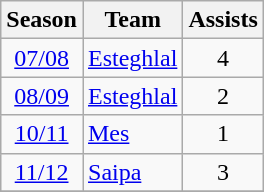<table class="wikitable" style="text-align: center;">
<tr>
<th>Season</th>
<th>Team</th>
<th>Assists</th>
</tr>
<tr>
<td><a href='#'>07/08</a></td>
<td align="left"><a href='#'>Esteghlal</a></td>
<td>4</td>
</tr>
<tr>
<td><a href='#'>08/09</a></td>
<td align="left"><a href='#'>Esteghlal</a></td>
<td>2</td>
</tr>
<tr>
<td><a href='#'>10/11</a></td>
<td align="left"><a href='#'>Mes</a></td>
<td>1</td>
</tr>
<tr>
<td><a href='#'>11/12</a></td>
<td align="left"><a href='#'>Saipa</a></td>
<td>3</td>
</tr>
<tr>
</tr>
</table>
